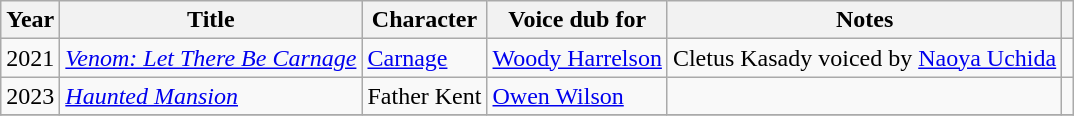<table class="wikitable">
<tr>
<th>Year</th>
<th>Title</th>
<th>Character</th>
<th>Voice dub for</th>
<th>Notes</th>
<th></th>
</tr>
<tr>
<td>2021</td>
<td><em><a href='#'>Venom: Let There Be Carnage</a></em></td>
<td><a href='#'>Carnage</a></td>
<td><a href='#'>Woody Harrelson</a></td>
<td>Cletus Kasady voiced by <a href='#'>Naoya Uchida</a></td>
<td></td>
</tr>
<tr>
<td>2023</td>
<td><em><a href='#'>Haunted Mansion</a></em></td>
<td>Father Kent</td>
<td><a href='#'>Owen Wilson</a></td>
<td></td>
<td></td>
</tr>
<tr>
</tr>
</table>
